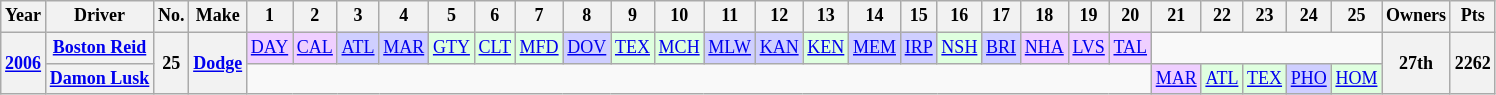<table class="wikitable" style="text-align:center; font-size:75%">
<tr>
<th>Year</th>
<th>Driver</th>
<th>No.</th>
<th>Make</th>
<th>1</th>
<th>2</th>
<th>3</th>
<th>4</th>
<th>5</th>
<th>6</th>
<th>7</th>
<th>8</th>
<th>9</th>
<th>10</th>
<th>11</th>
<th>12</th>
<th>13</th>
<th>14</th>
<th>15</th>
<th>16</th>
<th>17</th>
<th>18</th>
<th>19</th>
<th>20</th>
<th>21</th>
<th>22</th>
<th>23</th>
<th>24</th>
<th>25</th>
<th>Owners</th>
<th>Pts</th>
</tr>
<tr>
<th rowspan=2><a href='#'>2006</a></th>
<th><a href='#'>Boston Reid</a></th>
<th rowspan=2>25</th>
<th rowspan=2><a href='#'>Dodge</a></th>
<td style="background:#EFCFFF;"><a href='#'>DAY</a><br></td>
<td style="background:#EFCFFF;"><a href='#'>CAL</a><br></td>
<td style="background:#CFCFFF;"><a href='#'>ATL</a><br></td>
<td style="background:#CFCFFF;"><a href='#'>MAR</a><br></td>
<td style="background:#DFFFDF;"><a href='#'>GTY</a><br></td>
<td style="background:#DFFFDF;"><a href='#'>CLT</a><br></td>
<td style="background:#DFFFDF;"><a href='#'>MFD</a><br></td>
<td style="background:#CFCFFF;"><a href='#'>DOV</a><br></td>
<td style="background:#DFFFDF;"><a href='#'>TEX</a><br></td>
<td style="background:#DFFFDF;"><a href='#'>MCH</a><br></td>
<td style="background:#CFCFFF;"><a href='#'>MLW</a><br></td>
<td style="background:#CFCFFF;"><a href='#'>KAN</a><br></td>
<td style="background:#DFFFDF;"><a href='#'>KEN</a><br></td>
<td style="background:#CFCFFF;"><a href='#'>MEM</a><br></td>
<td style="background:#CFCFFF;"><a href='#'>IRP</a><br></td>
<td style="background:#DFFFDF;"><a href='#'>NSH</a><br></td>
<td style="background:#CFCFFF;"><a href='#'>BRI</a><br></td>
<td style="background:#EFCFFF;"><a href='#'>NHA</a><br></td>
<td style="background:#EFCFFF;"><a href='#'>LVS</a><br></td>
<td style="background:#EFCFFF;"><a href='#'>TAL</a><br></td>
<td colspan=5></td>
<th rowspan=2>27th</th>
<th rowspan=2>2262</th>
</tr>
<tr>
<th><a href='#'>Damon Lusk</a></th>
<td colspan=20></td>
<td style="background:#EFCFFF;"><a href='#'>MAR</a><br></td>
<td style="background:#DFFFDF;"><a href='#'>ATL</a><br></td>
<td style="background:#DFFFDF;"><a href='#'>TEX</a><br></td>
<td style="background:#CFCFFF;"><a href='#'>PHO</a><br></td>
<td style="background:#DFFFDF;"><a href='#'>HOM</a><br></td>
</tr>
</table>
